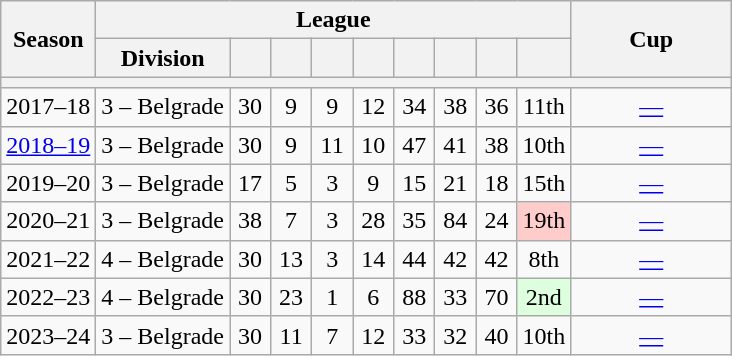<table class="wikitable sortable" style="text-align:center">
<tr>
<th rowspan="2">Season</th>
<th colspan="9">League</th>
<th rowspan="2" width="100">Cup</th>
</tr>
<tr>
<th>Division</th>
<th width="20"></th>
<th width="20"></th>
<th width="20"></th>
<th width="20"></th>
<th width="20"></th>
<th width="20"></th>
<th width="20"></th>
<th width="20"></th>
</tr>
<tr>
<th colspan="11"></th>
</tr>
<tr>
<td>2017–18</td>
<td>3 – Belgrade</td>
<td>30</td>
<td>9</td>
<td>9</td>
<td>12</td>
<td>34</td>
<td>38</td>
<td>36</td>
<td>11th</td>
<td><a href='#'>—</a></td>
</tr>
<tr>
<td><a href='#'>2018–19</a></td>
<td>3 – Belgrade</td>
<td>30</td>
<td>9</td>
<td>11</td>
<td>10</td>
<td>47</td>
<td>41</td>
<td>38</td>
<td>10th</td>
<td><a href='#'>—</a></td>
</tr>
<tr>
<td>2019–20</td>
<td>3 – Belgrade</td>
<td>17</td>
<td>5</td>
<td>3</td>
<td>9</td>
<td>15</td>
<td>21</td>
<td>18</td>
<td>15th</td>
<td><a href='#'>—</a></td>
</tr>
<tr>
<td>2020–21</td>
<td>3 – Belgrade</td>
<td>38</td>
<td>7</td>
<td>3</td>
<td>28</td>
<td>35</td>
<td>84</td>
<td>24</td>
<td style="background-color:#FCC">19th</td>
<td><a href='#'>—</a></td>
</tr>
<tr>
<td>2021–22</td>
<td>4 – Belgrade</td>
<td>30</td>
<td>13</td>
<td>3</td>
<td>14</td>
<td>44</td>
<td>42</td>
<td>42</td>
<td>8th</td>
<td><a href='#'>—</a></td>
</tr>
<tr>
<td>2022–23</td>
<td>4 – Belgrade</td>
<td>30</td>
<td>23</td>
<td>1</td>
<td>6</td>
<td>88</td>
<td>33</td>
<td>70</td>
<td style="background-color:#DFD">2nd</td>
<td><a href='#'>—</a></td>
</tr>
<tr>
<td>2023–24</td>
<td>3 – Belgrade</td>
<td>30</td>
<td>11</td>
<td>7</td>
<td>12</td>
<td>33</td>
<td>32</td>
<td>40</td>
<td>10th</td>
<td><a href='#'>—</a></td>
</tr>
</table>
